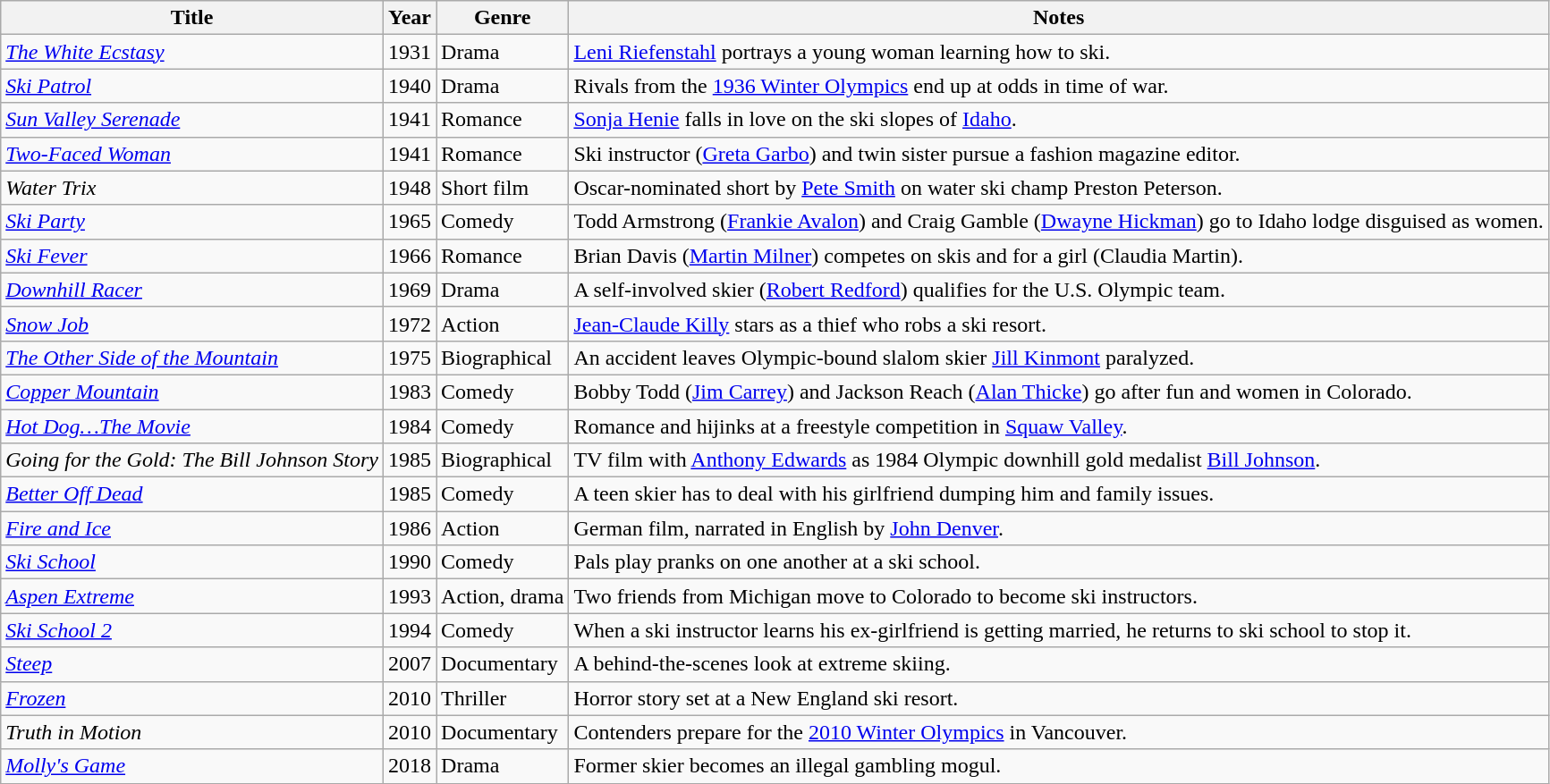<table class="wikitable sortable">
<tr>
<th>Title</th>
<th>Year</th>
<th>Genre</th>
<th>Notes</th>
</tr>
<tr>
<td><em><a href='#'>The White Ecstasy</a></em></td>
<td>1931</td>
<td>Drama</td>
<td><a href='#'>Leni Riefenstahl</a> portrays a young woman learning how to ski.</td>
</tr>
<tr>
<td><em><a href='#'>Ski Patrol</a></em></td>
<td>1940</td>
<td>Drama</td>
<td>Rivals from the <a href='#'>1936 Winter Olympics</a> end up at odds in time of war.</td>
</tr>
<tr>
<td><em><a href='#'>Sun Valley Serenade</a></em></td>
<td>1941</td>
<td>Romance</td>
<td><a href='#'>Sonja Henie</a> falls in love on the ski slopes of <a href='#'>Idaho</a>.</td>
</tr>
<tr>
<td><em><a href='#'>Two-Faced Woman</a></em></td>
<td>1941</td>
<td>Romance</td>
<td>Ski instructor (<a href='#'>Greta Garbo</a>) and twin sister pursue a fashion magazine editor.</td>
</tr>
<tr>
<td><em>Water Trix</em></td>
<td>1948</td>
<td>Short film</td>
<td>Oscar-nominated short by <a href='#'>Pete Smith</a> on water ski champ Preston Peterson.</td>
</tr>
<tr>
<td><em><a href='#'>Ski Party</a></em></td>
<td>1965</td>
<td>Comedy</td>
<td>Todd Armstrong (<a href='#'>Frankie Avalon</a>) and Craig Gamble (<a href='#'>Dwayne Hickman</a>) go to Idaho lodge disguised as women.</td>
</tr>
<tr>
<td><em><a href='#'>Ski Fever</a></em></td>
<td>1966</td>
<td>Romance</td>
<td>Brian Davis (<a href='#'>Martin Milner</a>) competes on skis and for a girl (Claudia Martin).</td>
</tr>
<tr>
<td><em><a href='#'>Downhill Racer</a></em></td>
<td>1969</td>
<td>Drama</td>
<td>A self-involved skier (<a href='#'>Robert Redford</a>) qualifies for the U.S. Olympic team.</td>
</tr>
<tr>
<td><em><a href='#'>Snow Job</a></em></td>
<td>1972</td>
<td>Action</td>
<td><a href='#'>Jean-Claude Killy</a> stars as a thief who robs a ski resort.</td>
</tr>
<tr>
<td><em><a href='#'>The Other Side of the Mountain</a></em></td>
<td>1975</td>
<td>Biographical</td>
<td>An accident leaves Olympic-bound slalom skier <a href='#'>Jill Kinmont</a> paralyzed.</td>
</tr>
<tr>
<td><em><a href='#'>Copper Mountain</a></em></td>
<td>1983</td>
<td>Comedy</td>
<td>Bobby Todd (<a href='#'>Jim Carrey</a>) and Jackson Reach (<a href='#'>Alan Thicke</a>) go after fun and women in Colorado.</td>
</tr>
<tr>
<td><em><a href='#'>Hot Dog…The Movie</a></em></td>
<td>1984</td>
<td>Comedy</td>
<td>Romance and hijinks at a freestyle competition in <a href='#'>Squaw Valley</a>.</td>
</tr>
<tr>
<td><em>Going for the Gold: The Bill Johnson Story</em></td>
<td>1985</td>
<td>Biographical</td>
<td>TV film with <a href='#'>Anthony Edwards</a> as 1984 Olympic downhill gold medalist <a href='#'>Bill Johnson</a>.</td>
</tr>
<tr>
<td><em><a href='#'>Better Off Dead</a></em></td>
<td>1985</td>
<td>Comedy</td>
<td>A teen skier has to deal with his girlfriend dumping him and family issues.</td>
</tr>
<tr>
<td><em><a href='#'>Fire and Ice</a></em></td>
<td>1986</td>
<td>Action</td>
<td>German film, narrated in English by <a href='#'>John Denver</a>.</td>
</tr>
<tr>
<td><em><a href='#'>Ski School</a></em></td>
<td>1990</td>
<td>Comedy</td>
<td>Pals play pranks on one another at a ski school.</td>
</tr>
<tr>
<td><em><a href='#'>Aspen Extreme</a></em></td>
<td>1993</td>
<td>Action, drama</td>
<td>Two friends from Michigan move to Colorado to become ski instructors.</td>
</tr>
<tr>
<td><em><a href='#'>Ski School 2</a></em></td>
<td>1994</td>
<td>Comedy</td>
<td>When a ski instructor learns his ex-girlfriend is getting married, he returns to ski school to stop it.</td>
</tr>
<tr>
<td><em><a href='#'>Steep</a></em></td>
<td>2007</td>
<td>Documentary</td>
<td>A behind-the-scenes look at extreme skiing.</td>
</tr>
<tr>
<td><em><a href='#'>Frozen</a></em></td>
<td>2010</td>
<td>Thriller</td>
<td>Horror story set at a New England ski resort.</td>
</tr>
<tr>
<td><em>Truth in Motion</em></td>
<td>2010</td>
<td>Documentary</td>
<td>Contenders prepare for the <a href='#'>2010 Winter Olympics</a> in Vancouver.</td>
</tr>
<tr>
<td><em><a href='#'>Molly's Game</a></em></td>
<td>2018</td>
<td>Drama</td>
<td>Former skier becomes an illegal gambling mogul.</td>
</tr>
</table>
